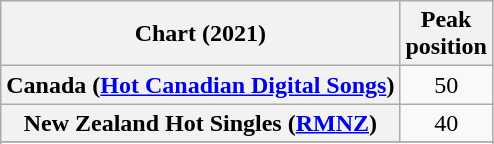<table class="wikitable sortable plainrowheaders" style="text-align:center">
<tr>
<th scope="col">Chart (2021)</th>
<th scope="col">Peak<br>position</th>
</tr>
<tr>
<th scope="row">Canada (<a href='#'>Hot Canadian Digital Songs</a>)</th>
<td>50</td>
</tr>
<tr>
<th scope="row">New Zealand Hot Singles (<a href='#'>RMNZ</a>)</th>
<td>40</td>
</tr>
<tr>
</tr>
<tr>
</tr>
<tr>
</tr>
</table>
